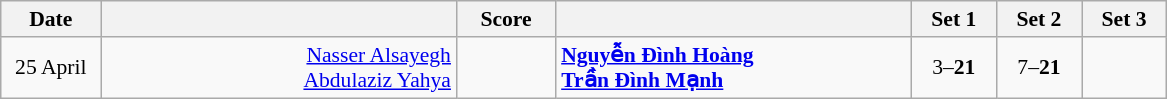<table class="wikitable" style="text-align: center; font-size:90%">
<tr>
<th width="60">Date</th>
<th align="right" width="230"></th>
<th width="60">Score</th>
<th align="left" width="230"></th>
<th width="50">Set 1</th>
<th width="50">Set 2</th>
<th width="50">Set 3</th>
</tr>
<tr>
<td>25 April<br></td>
<td align="right"><a href='#'>Nasser Alsayegh</a> <br><a href='#'>Abdulaziz Yahya</a> </td>
<td align="center"></td>
<td align="left"><strong> <a href='#'>Nguyễn Đình Hoàng</a><br> <a href='#'>Trần Đình Mạnh</a></strong></td>
<td>3–<strong>21</strong></td>
<td>7–<strong>21</strong></td>
<td></td>
</tr>
</table>
